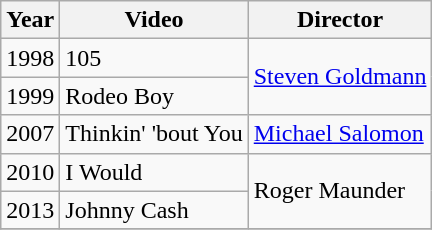<table class="wikitable">
<tr>
<th>Year</th>
<th>Video</th>
<th>Director</th>
</tr>
<tr>
<td>1998</td>
<td>105</td>
<td rowspan="2"><a href='#'>Steven Goldmann</a></td>
</tr>
<tr>
<td>1999</td>
<td>Rodeo Boy</td>
</tr>
<tr>
<td>2007</td>
<td>Thinkin' 'bout You</td>
<td><a href='#'>Michael Salomon</a></td>
</tr>
<tr>
<td>2010</td>
<td>I Would</td>
<td rowspan="2">Roger Maunder</td>
</tr>
<tr>
<td>2013</td>
<td>Johnny Cash</td>
</tr>
<tr>
</tr>
</table>
